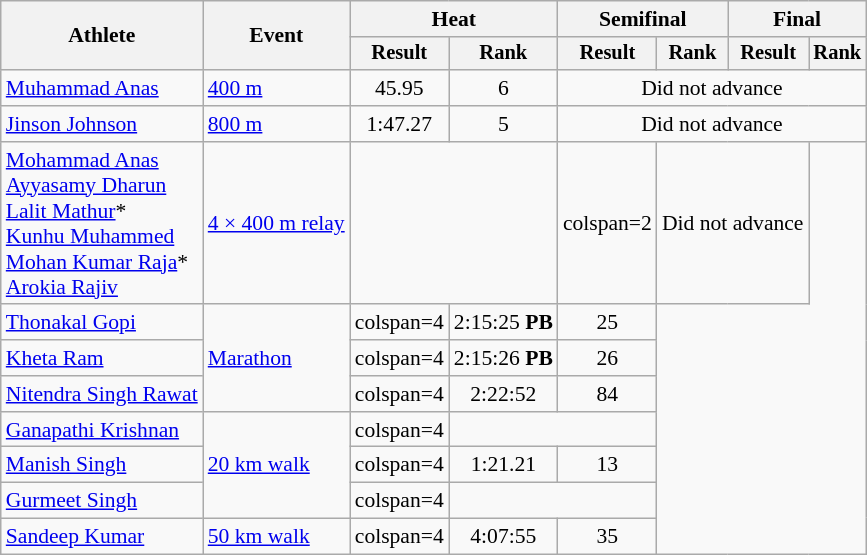<table class="wikitable" style="font-size:90%">
<tr>
<th rowspan=2>Athlete</th>
<th rowspan=2>Event</th>
<th colspan=2>Heat</th>
<th colspan=2>Semifinal</th>
<th colspan=2>Final</th>
</tr>
<tr style="font-size:95%">
<th>Result</th>
<th>Rank</th>
<th>Result</th>
<th>Rank</th>
<th>Result</th>
<th>Rank</th>
</tr>
<tr align="center">
<td align=left><a href='#'>Muhammad Anas</a></td>
<td align=left><a href='#'>400 m</a></td>
<td>45.95</td>
<td>6</td>
<td colspan="4">Did not advance</td>
</tr>
<tr align="center">
<td align=left><a href='#'>Jinson Johnson</a></td>
<td align=left><a href='#'>800 m</a></td>
<td>1:47.27</td>
<td>5</td>
<td colspan="4">Did not advance</td>
</tr>
<tr align=center>
<td align=left><a href='#'>Mohammad Anas</a><br><a href='#'>Ayyasamy Dharun</a><br><a href='#'>Lalit Mathur</a>*<br><a href='#'>Kunhu Muhammed</a><br><a href='#'>Mohan Kumar Raja</a>*<br><a href='#'>Arokia Rajiv</a></td>
<td align=left><a href='#'>4 × 400 m relay</a></td>
<td colspan=2></td>
<td>colspan=2 </td>
<td colspan=2>Did not advance</td>
</tr>
<tr align=center>
<td align=left><a href='#'>Thonakal Gopi</a></td>
<td align=left rowspan=3><a href='#'>Marathon</a></td>
<td>colspan=4 </td>
<td>2:15:25 <strong>PB</strong></td>
<td>25</td>
</tr>
<tr align="center">
<td align=left><a href='#'>Kheta Ram</a></td>
<td>colspan=4 </td>
<td>2:15:26 <strong>PB</strong></td>
<td>26</td>
</tr>
<tr align="center">
<td align=left><a href='#'>Nitendra Singh Rawat</a></td>
<td>colspan=4 </td>
<td>2:22:52</td>
<td>84</td>
</tr>
<tr align=center>
<td align=left><a href='#'>Ganapathi Krishnan</a></td>
<td align=left rowspan=3><a href='#'>20 km walk</a></td>
<td>colspan=4 </td>
<td colspan=2></td>
</tr>
<tr align=center>
<td align=left><a href='#'>Manish Singh</a></td>
<td>colspan=4 </td>
<td>1:21.21</td>
<td>13</td>
</tr>
<tr align=center>
<td align=left><a href='#'>Gurmeet Singh</a></td>
<td>colspan=4 </td>
<td colspan=2></td>
</tr>
<tr align="center">
<td align=left><a href='#'>Sandeep Kumar</a></td>
<td align="left"><a href='#'>50 km walk</a></td>
<td>colspan=4 </td>
<td>4:07:55</td>
<td>35</td>
</tr>
</table>
